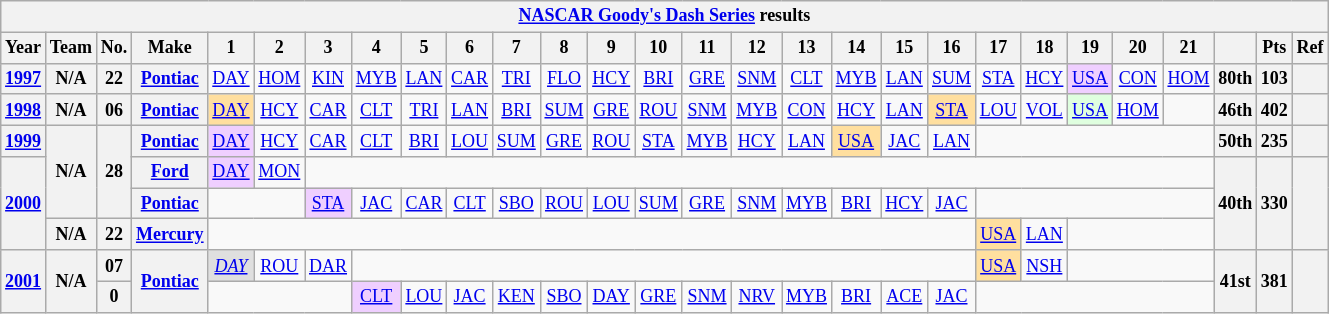<table class="wikitable" style="text-align:center; font-size:75%">
<tr>
<th colspan=32><a href='#'>NASCAR Goody's Dash Series</a> results</th>
</tr>
<tr>
<th>Year</th>
<th>Team</th>
<th>No.</th>
<th>Make</th>
<th>1</th>
<th>2</th>
<th>3</th>
<th>4</th>
<th>5</th>
<th>6</th>
<th>7</th>
<th>8</th>
<th>9</th>
<th>10</th>
<th>11</th>
<th>12</th>
<th>13</th>
<th>14</th>
<th>15</th>
<th>16</th>
<th>17</th>
<th>18</th>
<th>19</th>
<th>20</th>
<th>21</th>
<th></th>
<th>Pts</th>
<th>Ref</th>
</tr>
<tr>
<th><a href='#'>1997</a></th>
<th>N/A</th>
<th>22</th>
<th><a href='#'>Pontiac</a></th>
<td><a href='#'>DAY</a></td>
<td><a href='#'>HOM</a></td>
<td><a href='#'>KIN</a></td>
<td><a href='#'>MYB</a></td>
<td><a href='#'>LAN</a></td>
<td><a href='#'>CAR</a></td>
<td><a href='#'>TRI</a></td>
<td><a href='#'>FLO</a></td>
<td><a href='#'>HCY</a></td>
<td><a href='#'>BRI</a></td>
<td><a href='#'>GRE</a></td>
<td><a href='#'>SNM</a></td>
<td><a href='#'>CLT</a></td>
<td><a href='#'>MYB</a></td>
<td><a href='#'>LAN</a></td>
<td><a href='#'>SUM</a></td>
<td><a href='#'>STA</a></td>
<td><a href='#'>HCY</a></td>
<td style="background:#EFCFFF;"><a href='#'>USA</a><br></td>
<td><a href='#'>CON</a></td>
<td><a href='#'>HOM</a></td>
<th>80th</th>
<th>103</th>
<th></th>
</tr>
<tr>
<th><a href='#'>1998</a></th>
<th>N/A</th>
<th>06</th>
<th><a href='#'>Pontiac</a></th>
<td style="background:#FFDF9F;"><a href='#'>DAY</a><br></td>
<td><a href='#'>HCY</a></td>
<td><a href='#'>CAR</a></td>
<td><a href='#'>CLT</a></td>
<td><a href='#'>TRI</a></td>
<td><a href='#'>LAN</a></td>
<td><a href='#'>BRI</a></td>
<td><a href='#'>SUM</a></td>
<td><a href='#'>GRE</a></td>
<td><a href='#'>ROU</a></td>
<td><a href='#'>SNM</a></td>
<td><a href='#'>MYB</a></td>
<td><a href='#'>CON</a></td>
<td><a href='#'>HCY</a></td>
<td><a href='#'>LAN</a></td>
<td style="background:#FFDF9F;"><a href='#'>STA</a><br></td>
<td><a href='#'>LOU</a></td>
<td><a href='#'>VOL</a></td>
<td style="background:#DFFFDF;"><a href='#'>USA</a><br></td>
<td><a href='#'>HOM</a></td>
<td></td>
<th>46th</th>
<th>402</th>
<th></th>
</tr>
<tr>
<th><a href='#'>1999</a></th>
<th rowspan=3>N/A</th>
<th rowspan=3>28</th>
<th><a href='#'>Pontiac</a></th>
<td style="background:#EFCFFF;"><a href='#'>DAY</a><br></td>
<td><a href='#'>HCY</a></td>
<td><a href='#'>CAR</a></td>
<td><a href='#'>CLT</a></td>
<td><a href='#'>BRI</a></td>
<td><a href='#'>LOU</a></td>
<td><a href='#'>SUM</a></td>
<td><a href='#'>GRE</a></td>
<td><a href='#'>ROU</a></td>
<td><a href='#'>STA</a></td>
<td><a href='#'>MYB</a></td>
<td><a href='#'>HCY</a></td>
<td><a href='#'>LAN</a></td>
<td style="background:#FFDF9F;"><a href='#'>USA</a><br></td>
<td><a href='#'>JAC</a></td>
<td><a href='#'>LAN</a></td>
<td colspan=5></td>
<th>50th</th>
<th>235</th>
<th></th>
</tr>
<tr>
<th rowspan=3><a href='#'>2000</a></th>
<th><a href='#'>Ford</a></th>
<td style="background:#EFCFFF;"><a href='#'>DAY</a><br></td>
<td><a href='#'>MON</a></td>
<td colspan=19></td>
<th rowspan=3>40th</th>
<th rowspan=3>330</th>
<th rowspan=3></th>
</tr>
<tr>
<th><a href='#'>Pontiac</a></th>
<td colspan=2></td>
<td style="background:#EFCFFF;"><a href='#'>STA</a><br></td>
<td><a href='#'>JAC</a></td>
<td><a href='#'>CAR</a></td>
<td><a href='#'>CLT</a></td>
<td><a href='#'>SBO</a></td>
<td><a href='#'>ROU</a></td>
<td><a href='#'>LOU</a></td>
<td><a href='#'>SUM</a></td>
<td><a href='#'>GRE</a></td>
<td><a href='#'>SNM</a></td>
<td><a href='#'>MYB</a></td>
<td><a href='#'>BRI</a></td>
<td><a href='#'>HCY</a></td>
<td><a href='#'>JAC</a></td>
<td colspan=5></td>
</tr>
<tr>
<th>N/A</th>
<th>22</th>
<th><a href='#'>Mercury</a></th>
<td colspan=16></td>
<td style="background:#FFDF9F;"><a href='#'>USA</a><br></td>
<td><a href='#'>LAN</a></td>
<td colspan=3></td>
</tr>
<tr>
<th rowspan=2><a href='#'>2001</a></th>
<th rowspan=2>N/A</th>
<th>07</th>
<th rowspan=2><a href='#'>Pontiac</a></th>
<td style="background:#DFDFDF;"><em><a href='#'>DAY</a></em><br></td>
<td><a href='#'>ROU</a></td>
<td><a href='#'>DAR</a></td>
<td colspan=13></td>
<td style="background:#FFDF9F;"><a href='#'>USA</a><br></td>
<td><a href='#'>NSH</a></td>
<td colspan=3></td>
<th rowspan=2>41st</th>
<th rowspan=2>381</th>
<th rowspan=2></th>
</tr>
<tr>
<th>0</th>
<td colspan=3></td>
<td style="background:#EFCFFF;"><a href='#'>CLT</a><br></td>
<td><a href='#'>LOU</a></td>
<td><a href='#'>JAC</a></td>
<td><a href='#'>KEN</a></td>
<td><a href='#'>SBO</a></td>
<td><a href='#'>DAY</a></td>
<td><a href='#'>GRE</a></td>
<td><a href='#'>SNM</a></td>
<td><a href='#'>NRV</a></td>
<td><a href='#'>MYB</a></td>
<td><a href='#'>BRI</a></td>
<td><a href='#'>ACE</a></td>
<td><a href='#'>JAC</a></td>
<td colspan=5></td>
</tr>
</table>
